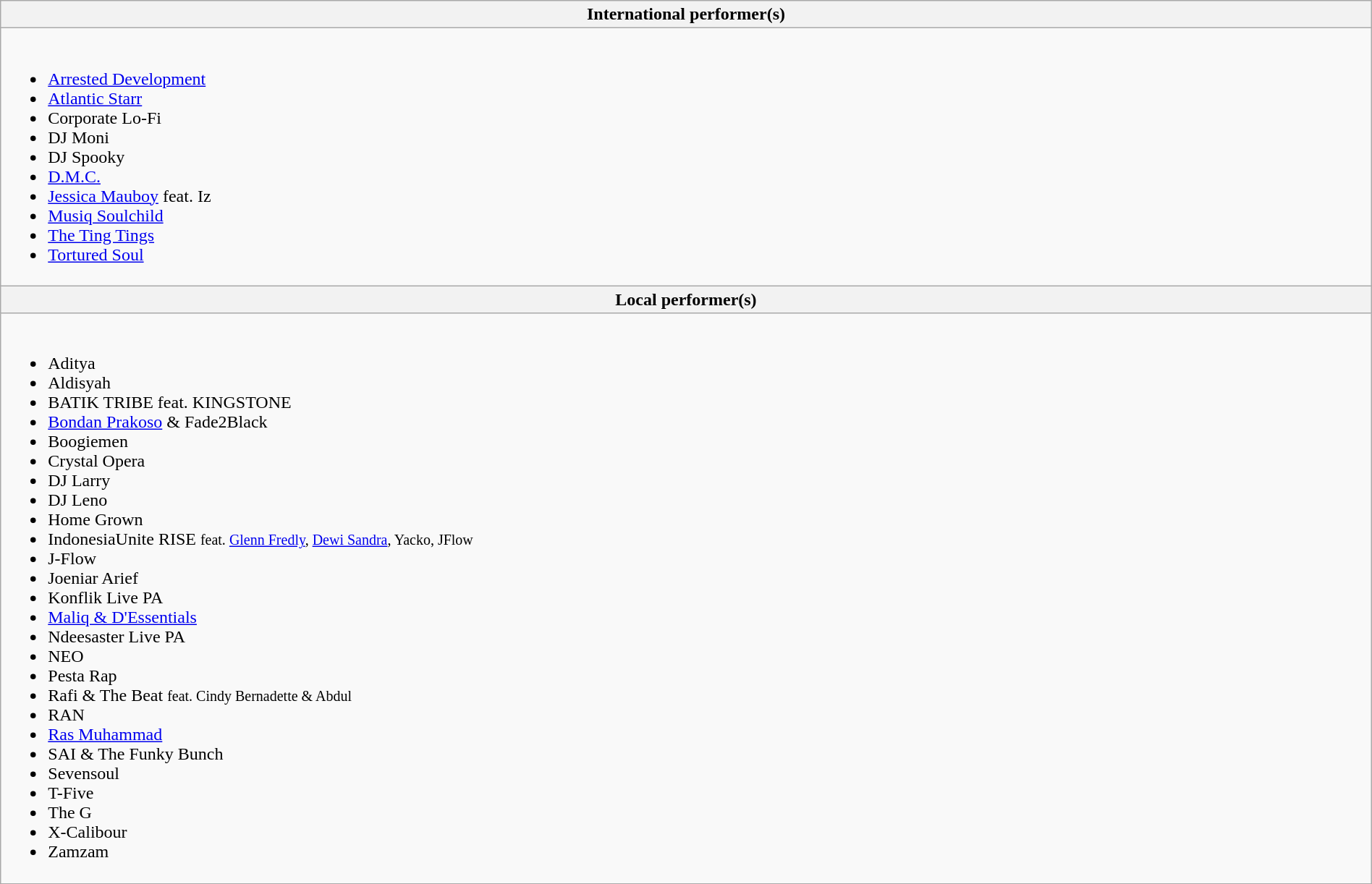<table class="wikitable" style="width:100%;">
<tr>
<th>International performer(s)</th>
</tr>
<tr>
<td style="vertical-align:top"><br><ul><li><a href='#'>Arrested Development</a></li><li><a href='#'>Atlantic Starr</a></li><li>Corporate Lo-Fi</li><li>DJ Moni</li><li>DJ Spooky</li><li><a href='#'>D.M.C.</a></li><li><a href='#'>Jessica Mauboy</a> feat. Iz</li><li><a href='#'>Musiq Soulchild</a></li><li><a href='#'>The Ting Tings</a></li><li><a href='#'>Tortured Soul</a></li></ul></td>
</tr>
<tr>
<th>Local performer(s)</th>
</tr>
<tr>
<td style="vertical-align:top"><br><ul><li>Aditya</li><li>Aldisyah</li><li>BATIK TRIBE feat. KINGSTONE</li><li><a href='#'>Bondan Prakoso</a> & Fade2Black</li><li>Boogiemen</li><li>Crystal Opera</li><li>DJ Larry</li><li>DJ Leno</li><li>Home Grown</li><li>IndonesiaUnite RISE <small>feat. <a href='#'>Glenn Fredly</a>, <a href='#'>Dewi Sandra</a>, Yacko, JFlow</small></li><li>J-Flow</li><li>Joeniar Arief</li><li>Konflik Live PA</li><li><a href='#'>Maliq & D'Essentials</a></li><li>Ndeesaster Live PA</li><li>NEO</li><li>Pesta Rap</li><li>Rafi & The Beat <small>feat. Cindy Bernadette & Abdul</small></li><li>RAN</li><li><a href='#'>Ras Muhammad</a></li><li>SAI & The Funky Bunch</li><li>Sevensoul</li><li>T-Five</li><li>The G</li><li>X-Calibour</li><li>Zamzam</li></ul></td>
</tr>
</table>
